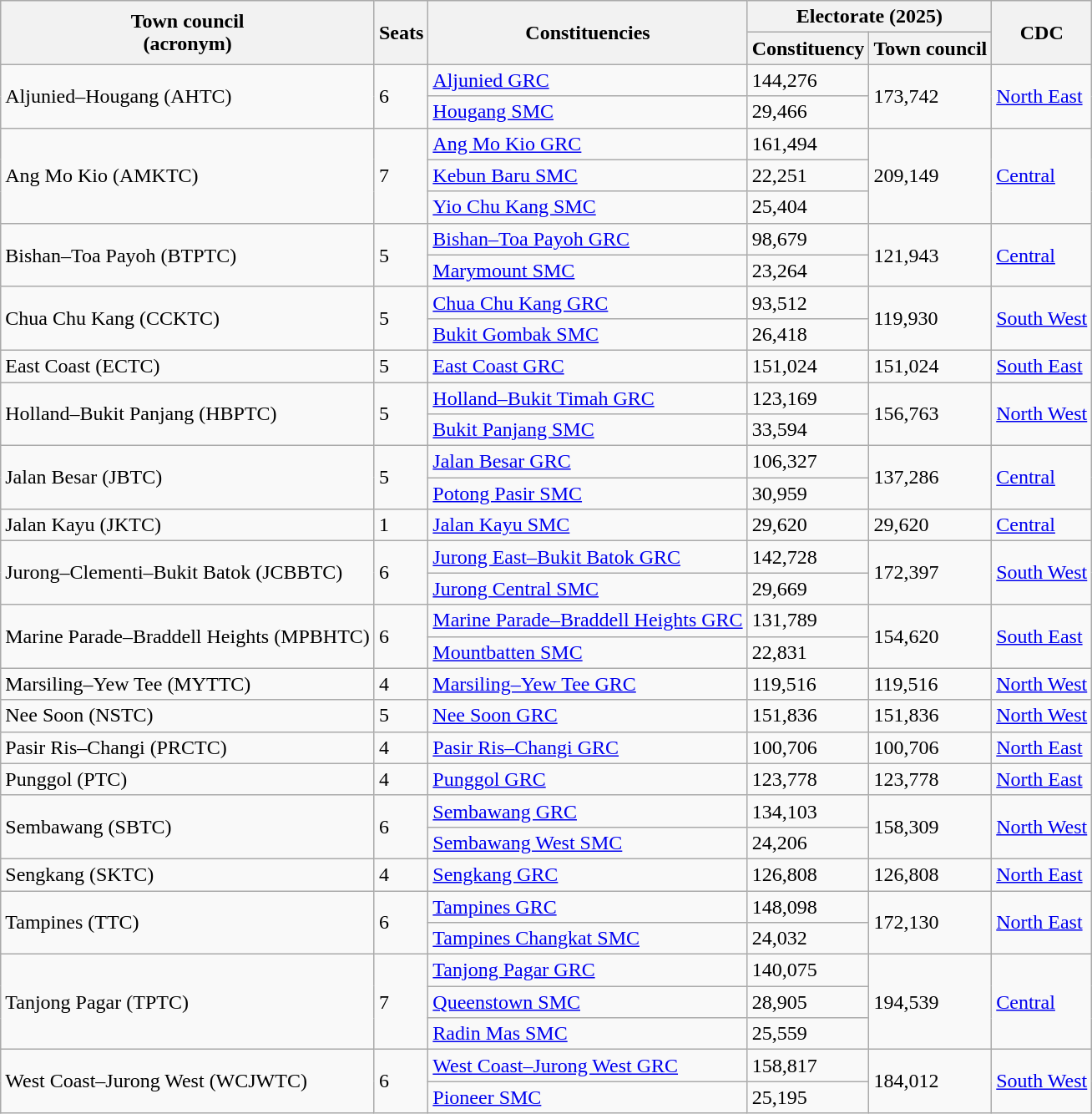<table class="wikitable sortable">
<tr>
<th rowspan="2">Town council<br>(acronym)</th>
<th rowspan="2">Seats</th>
<th rowspan="2">Constituencies</th>
<th colspan="2">Electorate (2025)</th>
<th rowspan="2">CDC</th>
</tr>
<tr>
<th>Constituency</th>
<th>Town council</th>
</tr>
<tr>
<td rowspan="2">Aljunied–Hougang (AHTC)</td>
<td rowspan="2">6</td>
<td><a href='#'>Aljunied GRC</a></td>
<td>144,276</td>
<td rowspan="2">173,742</td>
<td rowspan="2"><a href='#'>North East</a></td>
</tr>
<tr>
<td><a href='#'>Hougang SMC</a></td>
<td>29,466</td>
</tr>
<tr>
<td rowspan="3">Ang Mo Kio (AMKTC)</td>
<td rowspan="3">7</td>
<td><a href='#'>Ang Mo Kio GRC</a></td>
<td>161,494</td>
<td rowspan="3">209,149</td>
<td rowspan="3"><a href='#'>Central</a></td>
</tr>
<tr>
<td><a href='#'>Kebun Baru SMC</a></td>
<td>22,251</td>
</tr>
<tr>
<td><a href='#'>Yio Chu Kang SMC</a></td>
<td>25,404</td>
</tr>
<tr>
<td rowspan="2">Bishan–Toa Payoh (BTPTC)</td>
<td rowspan="2">5</td>
<td><a href='#'>Bishan–Toa Payoh GRC</a></td>
<td>98,679</td>
<td rowspan="2">121,943</td>
<td rowspan="2"><a href='#'>Central</a></td>
</tr>
<tr>
<td><a href='#'>Marymount SMC</a></td>
<td>23,264</td>
</tr>
<tr>
<td rowspan="2">Chua Chu Kang (CCKTC)</td>
<td rowspan="2">5</td>
<td><a href='#'>Chua Chu Kang GRC</a></td>
<td>93,512</td>
<td rowspan="2">119,930</td>
<td rowspan="2"><a href='#'>South West</a></td>
</tr>
<tr>
<td><a href='#'>Bukit Gombak SMC</a></td>
<td>26,418</td>
</tr>
<tr>
<td>East Coast (ECTC)</td>
<td>5</td>
<td><a href='#'>East Coast GRC</a></td>
<td>151,024</td>
<td>151,024</td>
<td><a href='#'>South East</a></td>
</tr>
<tr>
<td rowspan="2">Holland–Bukit Panjang (HBPTC)</td>
<td rowspan="2">5</td>
<td><a href='#'>Holland–Bukit Timah GRC</a></td>
<td>123,169</td>
<td rowspan="2">156,763</td>
<td rowspan="2"><a href='#'>North West</a></td>
</tr>
<tr>
<td><a href='#'>Bukit Panjang SMC</a></td>
<td>33,594</td>
</tr>
<tr>
<td rowspan="2">Jalan Besar (JBTC)</td>
<td rowspan="2">5</td>
<td><a href='#'>Jalan Besar GRC</a></td>
<td>106,327</td>
<td rowspan="2">137,286</td>
<td rowspan="2"><a href='#'>Central</a></td>
</tr>
<tr>
<td><a href='#'>Potong Pasir SMC</a></td>
<td>30,959</td>
</tr>
<tr>
<td>Jalan Kayu (JKTC)</td>
<td>1</td>
<td><a href='#'>Jalan Kayu SMC</a></td>
<td>29,620</td>
<td>29,620</td>
<td><a href='#'>Central</a></td>
</tr>
<tr>
<td rowspan="2">Jurong–Clementi–Bukit Batok (JCBBTC)</td>
<td rowspan="2">6</td>
<td><a href='#'>Jurong East–Bukit Batok GRC</a></td>
<td>142,728</td>
<td rowspan="2">172,397</td>
<td rowspan="2"><a href='#'>South West</a></td>
</tr>
<tr>
<td><a href='#'>Jurong Central SMC</a></td>
<td>29,669</td>
</tr>
<tr>
<td rowspan="2">Marine Parade–Braddell Heights (MPBHTC)</td>
<td rowspan="2">6</td>
<td><a href='#'>Marine Parade–Braddell Heights GRC</a></td>
<td>131,789</td>
<td rowspan="2">154,620</td>
<td rowspan="2"><a href='#'>South East</a></td>
</tr>
<tr>
<td><a href='#'>Mountbatten SMC</a></td>
<td>22,831</td>
</tr>
<tr>
<td>Marsiling–Yew Tee (MYTTC)</td>
<td>4</td>
<td><a href='#'>Marsiling–Yew Tee GRC</a></td>
<td>119,516</td>
<td>119,516</td>
<td><a href='#'>North West</a></td>
</tr>
<tr>
<td>Nee Soon (NSTC)</td>
<td>5</td>
<td><a href='#'>Nee Soon GRC</a></td>
<td>151,836</td>
<td>151,836</td>
<td><a href='#'>North West</a></td>
</tr>
<tr>
<td>Pasir Ris–Changi (PRCTC)</td>
<td>4</td>
<td><a href='#'>Pasir Ris–Changi GRC</a></td>
<td>100,706</td>
<td>100,706</td>
<td><a href='#'>North East</a></td>
</tr>
<tr>
<td>Punggol (PTC)</td>
<td>4</td>
<td><a href='#'>Punggol GRC</a></td>
<td>123,778</td>
<td>123,778</td>
<td><a href='#'>North East</a></td>
</tr>
<tr>
<td rowspan="2">Sembawang (SBTC)</td>
<td rowspan="2">6</td>
<td><a href='#'>Sembawang GRC</a></td>
<td>134,103</td>
<td rowspan="2">158,309</td>
<td rowspan="2"><a href='#'>North West</a></td>
</tr>
<tr>
<td><a href='#'>Sembawang West SMC</a></td>
<td>24,206</td>
</tr>
<tr>
<td>Sengkang (SKTC)</td>
<td>4</td>
<td><a href='#'>Sengkang GRC</a></td>
<td>126,808</td>
<td>126,808</td>
<td><a href='#'>North East</a></td>
</tr>
<tr>
<td rowspan="2">Tampines (TTC)</td>
<td rowspan="2">6</td>
<td><a href='#'>Tampines GRC</a></td>
<td>148,098</td>
<td rowspan="2">172,130</td>
<td rowspan="2"><a href='#'>North East</a></td>
</tr>
<tr>
<td><a href='#'>Tampines Changkat SMC</a></td>
<td>24,032</td>
</tr>
<tr>
<td rowspan="3">Tanjong Pagar (TPTC)</td>
<td rowspan="3">7</td>
<td><a href='#'>Tanjong Pagar GRC</a></td>
<td>140,075</td>
<td rowspan="3">194,539</td>
<td rowspan="3"><a href='#'>Central</a></td>
</tr>
<tr>
<td><a href='#'>Queenstown SMC</a></td>
<td>28,905</td>
</tr>
<tr>
<td><a href='#'>Radin Mas SMC</a></td>
<td>25,559</td>
</tr>
<tr>
<td rowspan="2">West Coast–Jurong West (WCJWTC)</td>
<td rowspan="2">6</td>
<td><a href='#'>West Coast–Jurong West GRC</a></td>
<td>158,817</td>
<td rowspan="2">184,012</td>
<td rowspan="2"><a href='#'>South West</a></td>
</tr>
<tr>
<td><a href='#'>Pioneer SMC</a></td>
<td>25,195</td>
</tr>
</table>
